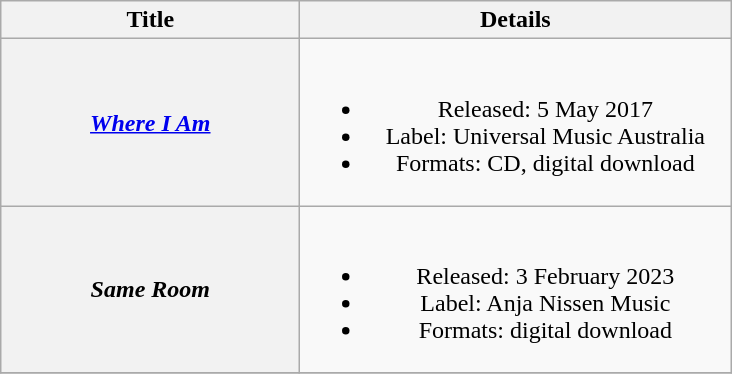<table class="wikitable plainrowheaders" style="text-align:center;">
<tr>
<th scope="col" style="width:12em;">Title</th>
<th scope="col" style="width:17.5em;">Details</th>
</tr>
<tr>
<th scope="row"><em><a href='#'>Where I Am</a></em></th>
<td><br><ul><li>Released: 5 May 2017</li><li>Label: Universal Music Australia</li><li>Formats: CD, digital download</li></ul></td>
</tr>
<tr>
<th scope="row"><em>Same Room</em></th>
<td><br><ul><li>Released: 3 February 2023</li><li>Label: Anja Nissen Music</li><li>Formats: digital download</li></ul></td>
</tr>
<tr>
</tr>
</table>
